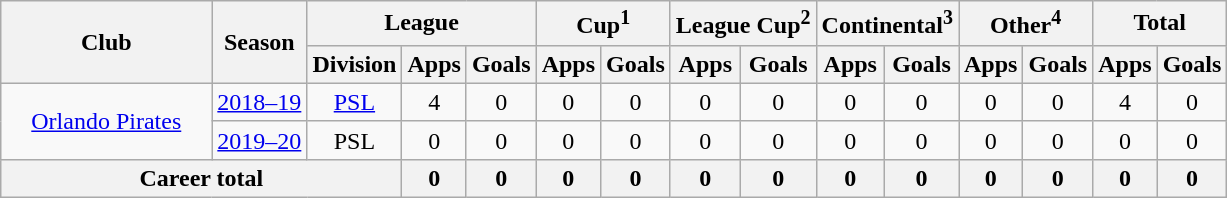<table class="wikitable" style="text-align: center;">
<tr>
<th rowspan=2 style="width: 100pt;">Club</th>
<th rowspan=2>Season</th>
<th colspan=3>League</th>
<th colspan="2">Cup<sup>1</sup></th>
<th colspan="2">League Cup<sup>2</sup></th>
<th colspan="2">Continental<sup>3</sup></th>
<th colspan=2>Other<sup>4</sup></th>
<th colspan=2>Total</th>
</tr>
<tr>
<th>Division</th>
<th>Apps</th>
<th>Goals</th>
<th>Apps</th>
<th>Goals</th>
<th>Apps</th>
<th>Goals</th>
<th>Apps</th>
<th>Goals</th>
<th>Apps</th>
<th>Goals</th>
<th>Apps</th>
<th>Goals</th>
</tr>
<tr>
<td rowspan="2"><a href='#'>Orlando Pirates</a></td>
<td><a href='#'>2018–19</a></td>
<td rowspan="1"><a href='#'>PSL</a></td>
<td>4</td>
<td>0</td>
<td>0</td>
<td>0</td>
<td>0</td>
<td>0</td>
<td>0</td>
<td>0</td>
<td>0</td>
<td>0</td>
<td>4</td>
<td>0</td>
</tr>
<tr>
<td><a href='#'>2019–20</a></td>
<td rowspan="1">PSL</td>
<td>0</td>
<td>0</td>
<td>0</td>
<td>0</td>
<td>0</td>
<td>0</td>
<td>0</td>
<td>0</td>
<td>0</td>
<td>0</td>
<td>0</td>
<td>0</td>
</tr>
<tr>
<th colspan="3">Career total</th>
<th>0</th>
<th>0</th>
<th>0</th>
<th>0</th>
<th>0</th>
<th>0</th>
<th>0</th>
<th>0</th>
<th>0</th>
<th>0</th>
<th>0</th>
<th>0</th>
</tr>
</table>
